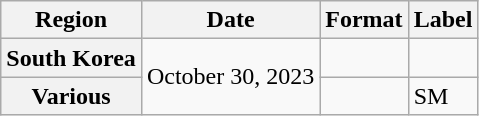<table class="wikitable plainrowheaders">
<tr>
<th scope="col">Region</th>
<th scope="col">Date</th>
<th scope="col">Format</th>
<th scope="col">Label</th>
</tr>
<tr>
<th scope="row">South Korea</th>
<td rowspan="2">October 30, 2023</td>
<td></td>
<td></td>
</tr>
<tr>
<th scope="row">Various </th>
<td></td>
<td>SM</td>
</tr>
</table>
